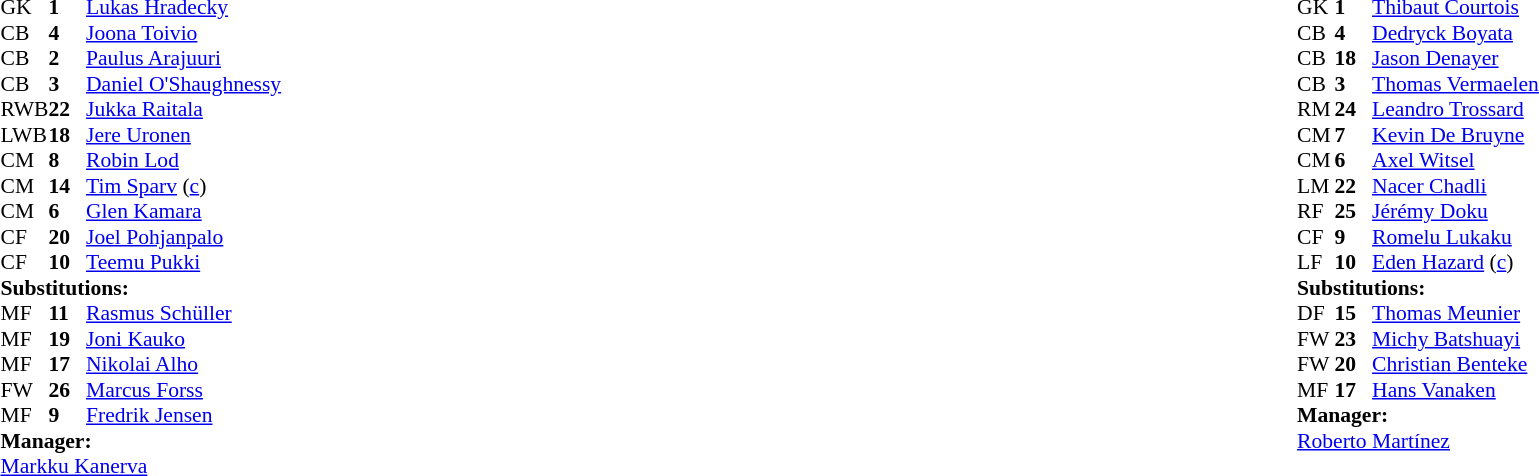<table width="100%">
<tr>
<td valign="top" width="40%"><br><table style="font-size:90%" cellspacing="0" cellpadding="0">
<tr>
<th width=25></th>
<th width=25></th>
</tr>
<tr>
<td>GK</td>
<td><strong>1</strong></td>
<td><a href='#'>Lukas Hradecky</a></td>
</tr>
<tr>
<td>CB</td>
<td><strong>4</strong></td>
<td><a href='#'>Joona Toivio</a></td>
</tr>
<tr>
<td>CB</td>
<td><strong>2</strong></td>
<td><a href='#'>Paulus Arajuuri</a></td>
</tr>
<tr>
<td>CB</td>
<td><strong>3</strong></td>
<td><a href='#'>Daniel O'Shaughnessy</a></td>
</tr>
<tr>
<td>RWB</td>
<td><strong>22</strong></td>
<td><a href='#'>Jukka Raitala</a></td>
</tr>
<tr>
<td>LWB</td>
<td><strong>18</strong></td>
<td><a href='#'>Jere Uronen</a></td>
<td></td>
<td></td>
</tr>
<tr>
<td>CM</td>
<td><strong>8</strong></td>
<td><a href='#'>Robin Lod</a></td>
<td></td>
<td></td>
</tr>
<tr>
<td>CM</td>
<td><strong>14</strong></td>
<td><a href='#'>Tim Sparv</a> (<a href='#'>c</a>)</td>
<td></td>
<td></td>
</tr>
<tr>
<td>CM</td>
<td><strong>6</strong></td>
<td><a href='#'>Glen Kamara</a></td>
</tr>
<tr>
<td>CF</td>
<td><strong>20</strong></td>
<td><a href='#'>Joel Pohjanpalo</a></td>
<td></td>
<td></td>
</tr>
<tr>
<td>CF</td>
<td><strong>10</strong></td>
<td><a href='#'>Teemu Pukki</a></td>
<td></td>
<td></td>
</tr>
<tr>
<td colspan=3><strong>Substitutions:</strong></td>
</tr>
<tr>
<td>MF</td>
<td><strong>11</strong></td>
<td><a href='#'>Rasmus Schüller</a></td>
<td></td>
<td></td>
</tr>
<tr>
<td>MF</td>
<td><strong>19</strong></td>
<td><a href='#'>Joni Kauko</a></td>
<td></td>
<td></td>
</tr>
<tr>
<td>MF</td>
<td><strong>17</strong></td>
<td><a href='#'>Nikolai Alho</a></td>
<td></td>
<td></td>
</tr>
<tr>
<td>FW</td>
<td><strong>26</strong></td>
<td><a href='#'>Marcus Forss</a></td>
<td></td>
<td></td>
</tr>
<tr>
<td>MF</td>
<td><strong>9</strong></td>
<td><a href='#'>Fredrik Jensen</a></td>
<td></td>
<td></td>
</tr>
<tr>
<td colspan=3><strong>Manager:</strong></td>
</tr>
<tr>
<td colspan=3><a href='#'>Markku Kanerva</a></td>
</tr>
</table>
</td>
<td valign="top"></td>
<td valign="top" width="50%"><br><table style="font-size:90%; margin:auto" cellspacing="0" cellpadding="0">
<tr>
<th width=25></th>
<th width=25></th>
</tr>
<tr>
<td>GK</td>
<td><strong>1</strong></td>
<td><a href='#'>Thibaut Courtois</a></td>
</tr>
<tr>
<td>CB</td>
<td><strong>4</strong></td>
<td><a href='#'>Dedryck Boyata</a></td>
</tr>
<tr>
<td>CB</td>
<td><strong>18</strong></td>
<td><a href='#'>Jason Denayer</a></td>
</tr>
<tr>
<td>CB</td>
<td><strong>3</strong></td>
<td><a href='#'>Thomas Vermaelen</a></td>
</tr>
<tr>
<td>RM</td>
<td><strong>24</strong></td>
<td><a href='#'>Leandro Trossard</a></td>
<td></td>
<td></td>
</tr>
<tr>
<td>CM</td>
<td><strong>7</strong></td>
<td><a href='#'>Kevin De Bruyne</a></td>
<td></td>
<td></td>
</tr>
<tr>
<td>CM</td>
<td><strong>6</strong></td>
<td><a href='#'>Axel Witsel</a></td>
</tr>
<tr>
<td>LM</td>
<td><strong>22</strong></td>
<td><a href='#'>Nacer Chadli</a></td>
</tr>
<tr>
<td>RF</td>
<td><strong>25</strong></td>
<td><a href='#'>Jérémy Doku</a></td>
<td></td>
<td></td>
</tr>
<tr>
<td>CF</td>
<td><strong>9</strong></td>
<td><a href='#'>Romelu Lukaku</a></td>
<td></td>
<td></td>
</tr>
<tr>
<td>LF</td>
<td><strong>10</strong></td>
<td><a href='#'>Eden Hazard</a> (<a href='#'>c</a>)</td>
</tr>
<tr>
<td colspan=3><strong>Substitutions:</strong></td>
</tr>
<tr>
<td>DF</td>
<td><strong>15</strong></td>
<td><a href='#'>Thomas Meunier</a></td>
<td></td>
<td></td>
</tr>
<tr>
<td>FW</td>
<td><strong>23</strong></td>
<td><a href='#'>Michy Batshuayi</a></td>
<td></td>
<td></td>
</tr>
<tr>
<td>FW</td>
<td><strong>20</strong></td>
<td><a href='#'>Christian Benteke</a></td>
<td></td>
<td></td>
</tr>
<tr>
<td>MF</td>
<td><strong>17</strong></td>
<td><a href='#'>Hans Vanaken</a></td>
<td></td>
<td></td>
</tr>
<tr>
<td colspan=3><strong>Manager:</strong></td>
</tr>
<tr>
<td colspan=3> <a href='#'>Roberto Martínez</a></td>
</tr>
</table>
</td>
</tr>
</table>
